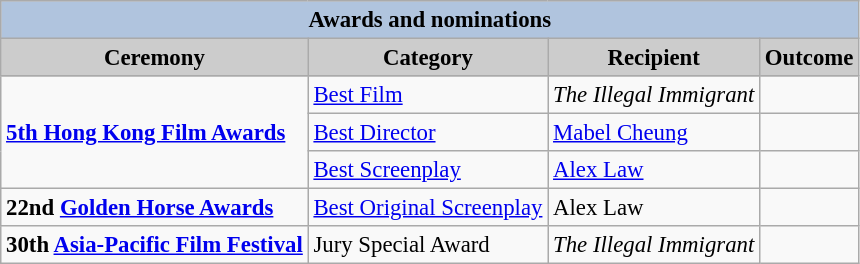<table class="wikitable" style="font-size:95%;" ;>
<tr style="background:#ccc; text-align:center;">
<th colspan="4" style="background: LightSteelBlue;">Awards and nominations</th>
</tr>
<tr style="background:#ccc; text-align:center;">
<th style="background:#ccc">Ceremony</th>
<th style="background:#ccc">Category</th>
<th style="background:#ccc">Recipient</th>
<th style="background:#ccc">Outcome</th>
</tr>
<tr>
<td rowspan=3><strong><a href='#'>5th Hong Kong Film Awards</a></strong></td>
<td><a href='#'>Best Film</a></td>
<td><em>The Illegal Immigrant</em></td>
<td></td>
</tr>
<tr>
<td><a href='#'>Best Director</a></td>
<td><a href='#'>Mabel Cheung</a></td>
<td></td>
</tr>
<tr>
<td><a href='#'>Best Screenplay</a></td>
<td><a href='#'>Alex Law</a></td>
<td></td>
</tr>
<tr>
<td><strong>22nd <a href='#'>Golden Horse Awards</a></strong></td>
<td><a href='#'>Best Original Screenplay</a></td>
<td>Alex Law</td>
<td></td>
</tr>
<tr>
<td><strong>30th <a href='#'>Asia-Pacific Film Festival</a></strong></td>
<td>Jury Special Award</td>
<td><em>The Illegal Immigrant</em></td>
<td></td>
</tr>
</table>
